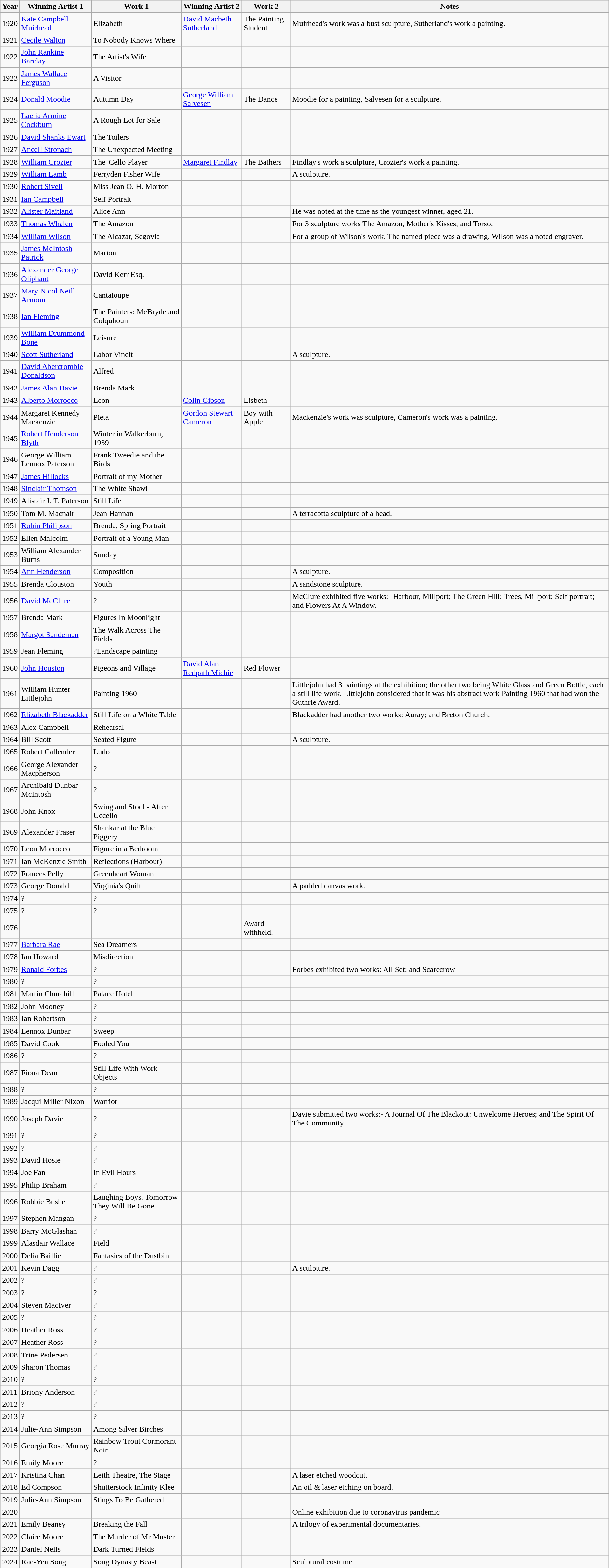<table class="sortable wikitable">
<tr>
<th data-sort-type="number">Year</th>
<th>Winning Artist 1</th>
<th>Work 1</th>
<th>Winning Artist 2</th>
<th>Work 2</th>
<th>Notes</th>
</tr>
<tr>
<td>1920</td>
<td><a href='#'>Kate Campbell Muirhead</a></td>
<td>Elizabeth</td>
<td><a href='#'>David Macbeth Sutherland</a></td>
<td>The Painting Student</td>
<td>Muirhead's work was a bust sculpture, Sutherland's work a painting.<br></td>
</tr>
<tr>
<td>1921</td>
<td><a href='#'>Cecile Walton</a></td>
<td>To Nobody Knows Where</td>
<td></td>
<td></td>
<td></td>
</tr>
<tr>
<td>1922</td>
<td><a href='#'>John Rankine Barclay</a></td>
<td>The Artist's Wife</td>
<td></td>
<td></td>
<td></td>
</tr>
<tr>
<td>1923</td>
<td><a href='#'>James Wallace Ferguson</a></td>
<td>A Visitor</td>
<td></td>
<td></td>
<td></td>
</tr>
<tr>
<td>1924</td>
<td><a href='#'>Donald Moodie</a></td>
<td>Autumn Day</td>
<td><a href='#'>George William Salvesen</a></td>
<td>The Dance</td>
<td>Moodie for a painting, Salvesen for a sculpture.</td>
</tr>
<tr>
<td>1925</td>
<td><a href='#'>Laelia Armine Cockburn</a></td>
<td>A Rough Lot for Sale</td>
<td></td>
<td></td>
<td></td>
</tr>
<tr>
<td>1926</td>
<td><a href='#'>David Shanks Ewart</a></td>
<td>The Toilers</td>
<td></td>
<td></td>
<td></td>
</tr>
<tr>
<td>1927</td>
<td><a href='#'>Ancell Stronach</a></td>
<td>The Unexpected Meeting</td>
<td></td>
<td></td>
<td></td>
</tr>
<tr>
<td>1928</td>
<td><a href='#'>William Crozier</a></td>
<td>The 'Cello Player</td>
<td><a href='#'>Margaret Findlay</a></td>
<td>The Bathers</td>
<td>Findlay's work a sculpture, Crozier's work a painting.</td>
</tr>
<tr>
<td>1929</td>
<td><a href='#'>William Lamb</a></td>
<td>Ferryden Fisher Wife</td>
<td></td>
<td></td>
<td>A sculpture.</td>
</tr>
<tr>
<td>1930</td>
<td><a href='#'>Robert Sivell</a></td>
<td>Miss Jean O. H. Morton</td>
<td></td>
<td></td>
<td></td>
</tr>
<tr>
<td>1931</td>
<td><a href='#'>Ian Campbell</a></td>
<td>Self Portrait</td>
<td></td>
<td></td>
<td></td>
</tr>
<tr>
<td>1932</td>
<td><a href='#'>Alister Maitland</a></td>
<td>Alice Ann</td>
<td></td>
<td></td>
<td>He was noted at the time as the youngest winner, aged 21.</td>
</tr>
<tr>
<td>1933</td>
<td><a href='#'>Thomas Whalen</a></td>
<td>The Amazon</td>
<td></td>
<td></td>
<td>For 3 sculpture works The Amazon, Mother's Kisses, and Torso.</td>
</tr>
<tr>
<td>1934</td>
<td><a href='#'>William Wilson</a></td>
<td>The Alcazar, Segovia</td>
<td></td>
<td></td>
<td>For a group of Wilson's work. The named piece was a drawing. Wilson was a noted engraver.</td>
</tr>
<tr>
<td>1935</td>
<td><a href='#'>James McIntosh Patrick</a></td>
<td>Marion</td>
<td></td>
<td></td>
<td></td>
</tr>
<tr>
<td>1936</td>
<td><a href='#'>Alexander George Oliphant</a></td>
<td>David Kerr Esq.</td>
<td></td>
<td></td>
<td></td>
</tr>
<tr>
<td>1937</td>
<td><a href='#'>Mary Nicol Neill Armour</a></td>
<td>Cantaloupe</td>
<td></td>
<td></td>
<td></td>
</tr>
<tr>
<td>1938</td>
<td><a href='#'>Ian Fleming</a></td>
<td>The Painters: McBryde and Colquhoun</td>
<td></td>
<td></td>
<td></td>
</tr>
<tr>
<td>1939</td>
<td><a href='#'>William Drummond Bone</a></td>
<td>Leisure</td>
<td></td>
<td></td>
<td></td>
</tr>
<tr>
<td>1940</td>
<td><a href='#'>Scott Sutherland</a></td>
<td>Labor Vincit</td>
<td></td>
<td></td>
<td>A sculpture.</td>
</tr>
<tr>
<td>1941</td>
<td><a href='#'>David Abercrombie Donaldson</a></td>
<td>Alfred</td>
<td></td>
<td></td>
<td></td>
</tr>
<tr>
<td>1942</td>
<td><a href='#'>James Alan Davie</a></td>
<td>Brenda Mark</td>
<td></td>
<td></td>
<td></td>
</tr>
<tr>
<td>1943</td>
<td><a href='#'>Alberto Morrocco</a></td>
<td>Leon</td>
<td><a href='#'>Colin Gibson</a></td>
<td>Lisbeth</td>
<td></td>
</tr>
<tr>
<td>1944</td>
<td>Margaret Kennedy Mackenzie</td>
<td>Pieta</td>
<td><a href='#'>Gordon Stewart Cameron</a></td>
<td>Boy with Apple</td>
<td>Mackenzie's work was sculpture, Cameron's work was a painting.</td>
</tr>
<tr>
<td>1945</td>
<td><a href='#'>Robert Henderson Blyth</a></td>
<td>Winter in Walkerburn, 1939</td>
<td></td>
<td></td>
<td></td>
</tr>
<tr>
<td>1946</td>
<td>George William Lennox Paterson</td>
<td>Frank Tweedie and the Birds</td>
<td></td>
<td></td>
<td></td>
</tr>
<tr>
<td>1947</td>
<td><a href='#'>James Hillocks</a></td>
<td>Portrait of my Mother</td>
<td></td>
<td></td>
<td></td>
</tr>
<tr>
<td>1948</td>
<td><a href='#'>Sinclair Thomson</a></td>
<td>The White Shawl</td>
<td></td>
<td></td>
<td></td>
</tr>
<tr>
<td>1949</td>
<td>Alistair J. T. Paterson</td>
<td>Still Life</td>
<td></td>
<td></td>
<td></td>
</tr>
<tr>
<td>1950</td>
<td>Tom M. Macnair</td>
<td>Jean Hannan</td>
<td></td>
<td></td>
<td>A terracotta sculpture of a head.</td>
</tr>
<tr>
<td>1951</td>
<td><a href='#'>Robin Philipson</a></td>
<td>Brenda, Spring Portrait</td>
<td></td>
<td></td>
<td></td>
</tr>
<tr>
<td>1952</td>
<td>Ellen Malcolm</td>
<td>Portrait of a Young Man</td>
<td></td>
<td></td>
<td></td>
</tr>
<tr>
<td>1953</td>
<td>William Alexander Burns</td>
<td>Sunday</td>
<td></td>
<td></td>
<td></td>
</tr>
<tr>
<td>1954</td>
<td><a href='#'>Ann Henderson</a></td>
<td>Composition</td>
<td></td>
<td></td>
<td>A sculpture.</td>
</tr>
<tr>
<td>1955</td>
<td>Brenda Clouston</td>
<td>Youth</td>
<td></td>
<td></td>
<td>A sandstone sculpture.</td>
</tr>
<tr>
<td>1956</td>
<td><a href='#'>David McClure</a></td>
<td>?</td>
<td></td>
<td></td>
<td>McClure exhibited five works:- Harbour, Millport; The Green Hill; Trees, Millport; Self portrait; and Flowers At A Window.</td>
</tr>
<tr>
<td>1957</td>
<td>Brenda Mark</td>
<td>Figures In Moonlight</td>
<td></td>
<td></td>
<td></td>
</tr>
<tr>
<td>1958</td>
<td><a href='#'>Margot Sandeman</a></td>
<td>The Walk Across The Fields</td>
<td></td>
<td></td>
<td></td>
</tr>
<tr>
<td>1959</td>
<td>Jean Fleming</td>
<td>?Landscape painting</td>
<td></td>
<td></td>
<td></td>
</tr>
<tr>
<td>1960</td>
<td><a href='#'>John Houston</a></td>
<td>Pigeons and Village</td>
<td><a href='#'>David Alan Redpath Michie</a></td>
<td>Red Flower</td>
<td></td>
</tr>
<tr>
<td>1961</td>
<td>William Hunter Littlejohn</td>
<td>Painting 1960</td>
<td></td>
<td></td>
<td>Littlejohn had 3 paintings at the exhibition; the other two being White Glass and Green Bottle, each a still life work. Littlejohn considered that it was his abstract work Painting 1960 that had won the Guthrie Award.</td>
</tr>
<tr>
<td>1962</td>
<td><a href='#'>Elizabeth Blackadder</a></td>
<td>Still Life on a White Table</td>
<td></td>
<td></td>
<td>Blackadder had another two works: Auray; and Breton Church.</td>
</tr>
<tr>
<td>1963</td>
<td>Alex Campbell</td>
<td>Rehearsal</td>
<td></td>
<td></td>
<td></td>
</tr>
<tr>
<td>1964</td>
<td>Bill Scott</td>
<td>Seated Figure</td>
<td></td>
<td></td>
<td>A sculpture.</td>
</tr>
<tr>
<td>1965</td>
<td>Robert Callender</td>
<td>Ludo</td>
<td></td>
<td></td>
<td></td>
</tr>
<tr>
<td>1966</td>
<td>George Alexander Macpherson</td>
<td>?</td>
<td></td>
<td></td>
<td></td>
</tr>
<tr>
<td>1967</td>
<td>Archibald Dunbar McIntosh</td>
<td>?</td>
<td></td>
<td></td>
<td></td>
</tr>
<tr>
<td>1968</td>
<td>John Knox</td>
<td>Swing and Stool - After Uccello</td>
<td></td>
<td></td>
<td></td>
</tr>
<tr>
<td>1969</td>
<td>Alexander Fraser</td>
<td>Shankar at the Blue Piggery</td>
<td></td>
<td></td>
<td></td>
</tr>
<tr>
<td>1970</td>
<td>Leon Morrocco</td>
<td>Figure in a Bedroom</td>
<td></td>
<td></td>
<td></td>
</tr>
<tr>
<td>1971</td>
<td>Ian McKenzie Smith</td>
<td>Reflections (Harbour)</td>
<td></td>
<td></td>
<td></td>
</tr>
<tr>
<td>1972</td>
<td>Frances Pelly</td>
<td>Greenheart Woman</td>
<td></td>
<td></td>
<td></td>
</tr>
<tr>
<td>1973</td>
<td>George Donald</td>
<td>Virginia's Quilt</td>
<td></td>
<td></td>
<td>A padded canvas work.</td>
</tr>
<tr>
<td>1974</td>
<td>?</td>
<td>?</td>
<td></td>
<td></td>
<td></td>
</tr>
<tr>
<td>1975</td>
<td>?</td>
<td>?</td>
<td></td>
<td></td>
<td></td>
</tr>
<tr>
<td>1976</td>
<td></td>
<td></td>
<td></td>
<td>Award withheld.</td>
</tr>
<tr>
<td>1977</td>
<td><a href='#'>Barbara Rae</a></td>
<td>Sea Dreamers</td>
<td></td>
<td></td>
<td></td>
</tr>
<tr>
<td>1978</td>
<td>Ian Howard</td>
<td>Misdirection</td>
<td></td>
<td></td>
<td></td>
</tr>
<tr>
<td>1979</td>
<td><a href='#'>Ronald Forbes</a></td>
<td>?</td>
<td></td>
<td></td>
<td>Forbes exhibited two works: All Set; and Scarecrow</td>
</tr>
<tr>
<td>1980</td>
<td>?</td>
<td>?</td>
<td></td>
<td></td>
<td></td>
</tr>
<tr>
<td>1981</td>
<td>Martin Churchill</td>
<td>Palace Hotel</td>
<td></td>
<td></td>
<td></td>
</tr>
<tr>
<td>1982</td>
<td>John Mooney</td>
<td>?</td>
<td></td>
<td></td>
<td></td>
</tr>
<tr>
<td>1983</td>
<td>Ian Robertson</td>
<td>?</td>
<td></td>
<td></td>
<td></td>
</tr>
<tr>
<td>1984</td>
<td>Lennox Dunbar</td>
<td>Sweep</td>
<td></td>
<td></td>
<td></td>
</tr>
<tr>
<td>1985</td>
<td>David Cook</td>
<td>Fooled You</td>
<td></td>
<td></td>
<td></td>
</tr>
<tr>
<td>1986</td>
<td>?</td>
<td>?</td>
<td></td>
<td></td>
<td></td>
</tr>
<tr>
<td>1987</td>
<td>Fiona Dean</td>
<td>Still Life With Work Objects</td>
<td></td>
<td></td>
<td></td>
</tr>
<tr>
<td>1988</td>
<td>?</td>
<td>?</td>
<td></td>
<td></td>
<td></td>
</tr>
<tr>
<td>1989</td>
<td>Jacqui Miller Nixon</td>
<td>Warrior</td>
<td></td>
<td></td>
<td></td>
</tr>
<tr>
<td>1990</td>
<td>Joseph Davie</td>
<td>?</td>
<td></td>
<td></td>
<td>Davie submitted two works:- A Journal Of The Blackout: Unwelcome Heroes; and The Spirit Of The Community</td>
</tr>
<tr>
<td>1991</td>
<td>?</td>
<td>?</td>
<td></td>
<td></td>
<td></td>
</tr>
<tr>
<td>1992</td>
<td>?</td>
<td>?</td>
<td></td>
<td></td>
<td></td>
</tr>
<tr>
<td>1993</td>
<td>David Hosie</td>
<td>?</td>
<td></td>
<td></td>
<td></td>
</tr>
<tr>
<td>1994</td>
<td>Joe Fan</td>
<td>In Evil Hours</td>
<td></td>
<td></td>
<td></td>
</tr>
<tr>
<td>1995</td>
<td>Philip Braham</td>
<td>?</td>
<td></td>
<td></td>
<td></td>
</tr>
<tr>
<td>1996</td>
<td>Robbie Bushe</td>
<td>Laughing Boys, Tomorrow They Will Be Gone</td>
<td></td>
<td></td>
<td></td>
</tr>
<tr>
<td>1997</td>
<td>Stephen Mangan</td>
<td>?</td>
<td></td>
<td></td>
<td></td>
</tr>
<tr>
<td>1998</td>
<td>Barry McGlashan</td>
<td>?</td>
<td></td>
<td></td>
<td></td>
</tr>
<tr>
<td>1999</td>
<td>Alasdair Wallace</td>
<td>Field</td>
<td></td>
<td></td>
<td></td>
</tr>
<tr>
<td>2000</td>
<td>Delia Baillie</td>
<td>Fantasies of the Dustbin</td>
<td></td>
<td></td>
<td></td>
</tr>
<tr>
<td>2001</td>
<td>Kevin Dagg</td>
<td>?</td>
<td></td>
<td></td>
<td>A sculpture.</td>
</tr>
<tr>
<td>2002</td>
<td>?</td>
<td>?</td>
<td></td>
<td></td>
<td></td>
</tr>
<tr>
<td>2003</td>
<td>?</td>
<td>?</td>
<td></td>
<td></td>
<td></td>
</tr>
<tr>
<td>2004</td>
<td>Steven MacIver</td>
<td>?</td>
<td></td>
<td></td>
<td></td>
</tr>
<tr>
<td>2005</td>
<td>?</td>
<td>?</td>
<td></td>
<td></td>
<td></td>
</tr>
<tr>
<td>2006</td>
<td>Heather Ross</td>
<td>?</td>
<td></td>
<td></td>
<td></td>
</tr>
<tr>
<td>2007</td>
<td>Heather Ross</td>
<td>?</td>
<td></td>
<td></td>
<td></td>
</tr>
<tr>
<td>2008</td>
<td>Trine Pedersen</td>
<td>?</td>
<td></td>
<td></td>
<td></td>
</tr>
<tr>
<td>2009</td>
<td>Sharon Thomas</td>
<td>?</td>
<td></td>
<td></td>
<td></td>
</tr>
<tr>
<td>2010</td>
<td>?</td>
<td>?</td>
<td></td>
<td></td>
<td></td>
</tr>
<tr>
<td>2011</td>
<td>Briony Anderson</td>
<td>?</td>
<td></td>
<td></td>
<td></td>
</tr>
<tr>
<td>2012</td>
<td>?</td>
<td>?</td>
<td></td>
<td></td>
<td></td>
</tr>
<tr>
<td>2013</td>
<td>?</td>
<td>?</td>
<td></td>
<td></td>
<td></td>
</tr>
<tr>
<td>2014</td>
<td>Julie-Ann Simpson</td>
<td>Among Silver Birches</td>
<td></td>
<td></td>
<td></td>
</tr>
<tr>
<td>2015</td>
<td>Georgia Rose Murray</td>
<td>Rainbow Trout Cormorant Noir</td>
<td></td>
<td></td>
<td></td>
</tr>
<tr>
<td>2016</td>
<td>Emily Moore</td>
<td>?</td>
<td></td>
<td></td>
<td></td>
</tr>
<tr>
<td>2017</td>
<td>Kristina Chan</td>
<td>Leith Theatre, The Stage</td>
<td></td>
<td></td>
<td>A laser etched woodcut.</td>
</tr>
<tr>
<td>2018</td>
<td>Ed Compson</td>
<td>Shutterstock Infinity Klee</td>
<td></td>
<td></td>
<td>An oil & laser etching on board.</td>
</tr>
<tr>
<td>2019</td>
<td>Julie-Ann Simpson</td>
<td>Stings To Be Gathered</td>
<td></td>
<td></td>
<td></td>
</tr>
<tr>
<td>2020</td>
<td></td>
<td></td>
<td></td>
<td></td>
<td>Online exhibition due to coronavirus pandemic</td>
</tr>
<tr>
<td>2021</td>
<td>Emily Beaney</td>
<td>Breaking the Fall</td>
<td></td>
<td></td>
<td>A trilogy of experimental documentaries.</td>
</tr>
<tr>
<td>2022</td>
<td>Claire Moore</td>
<td>The Murder of Mr Muster</td>
<td></td>
<td></td>
<td></td>
</tr>
<tr>
<td>2023</td>
<td>Daniel Nelis</td>
<td>Dark Turned Fields</td>
<td></td>
<td></td>
<td></td>
</tr>
<tr>
<td>2024</td>
<td>Rae-Yen Song</td>
<td>Song Dynasty Beast</td>
<td></td>
<td></td>
<td>Sculptural costume</td>
</tr>
</table>
